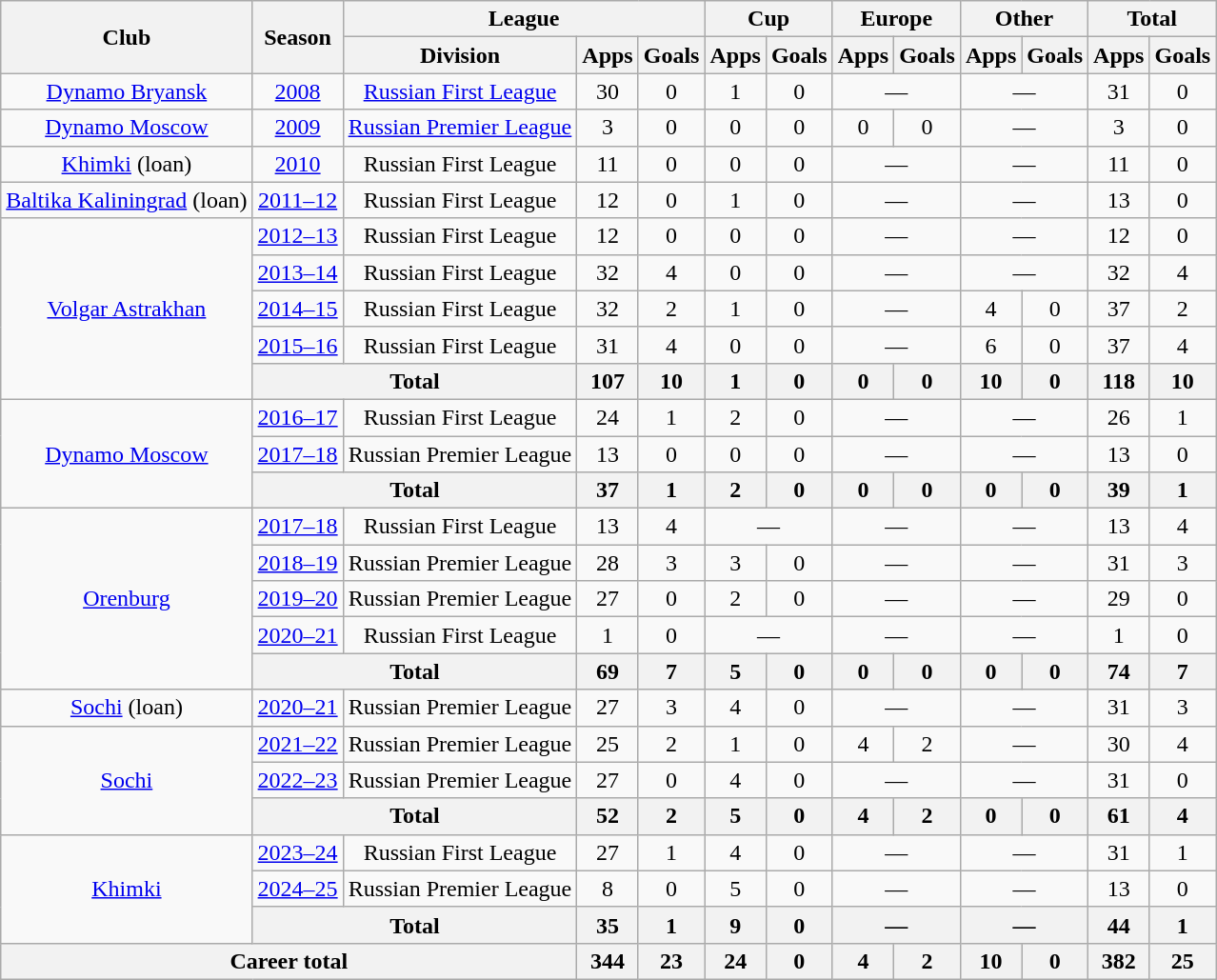<table class="wikitable" style="text-align: center;">
<tr>
<th rowspan="2">Club</th>
<th rowspan="2">Season</th>
<th colspan="3">League</th>
<th colspan="2">Cup</th>
<th colspan="2">Europe</th>
<th colspan="2">Other</th>
<th colspan="2">Total</th>
</tr>
<tr>
<th>Division</th>
<th>Apps</th>
<th>Goals</th>
<th>Apps</th>
<th>Goals</th>
<th>Apps</th>
<th>Goals</th>
<th>Apps</th>
<th>Goals</th>
<th>Apps</th>
<th>Goals</th>
</tr>
<tr>
<td><a href='#'>Dynamo Bryansk</a></td>
<td><a href='#'>2008</a></td>
<td><a href='#'>Russian First League</a></td>
<td>30</td>
<td>0</td>
<td>1</td>
<td>0</td>
<td colspan="2">—</td>
<td colspan="2">—</td>
<td>31</td>
<td>0</td>
</tr>
<tr>
<td><a href='#'>Dynamo Moscow</a></td>
<td><a href='#'>2009</a></td>
<td><a href='#'>Russian Premier League</a></td>
<td>3</td>
<td>0</td>
<td>0</td>
<td>0</td>
<td>0</td>
<td>0</td>
<td colspan="2">—</td>
<td>3</td>
<td>0</td>
</tr>
<tr>
<td><a href='#'>Khimki</a> (loan)</td>
<td><a href='#'>2010</a></td>
<td>Russian First League</td>
<td>11</td>
<td>0</td>
<td>0</td>
<td>0</td>
<td colspan="2">—</td>
<td colspan="2">—</td>
<td>11</td>
<td>0</td>
</tr>
<tr>
<td><a href='#'>Baltika Kaliningrad</a> (loan)</td>
<td><a href='#'>2011–12</a></td>
<td>Russian First League</td>
<td>12</td>
<td>0</td>
<td>1</td>
<td>0</td>
<td colspan="2">—</td>
<td colspan="2">—</td>
<td>13</td>
<td>0</td>
</tr>
<tr>
<td rowspan=5><a href='#'>Volgar Astrakhan</a></td>
<td><a href='#'>2012–13</a></td>
<td>Russian First League</td>
<td>12</td>
<td>0</td>
<td>0</td>
<td>0</td>
<td colspan="2">—</td>
<td colspan="2">—</td>
<td>12</td>
<td>0</td>
</tr>
<tr>
<td><a href='#'>2013–14</a></td>
<td>Russian First League</td>
<td>32</td>
<td>4</td>
<td>0</td>
<td>0</td>
<td colspan="2">—</td>
<td colspan="2">—</td>
<td>32</td>
<td>4</td>
</tr>
<tr>
<td><a href='#'>2014–15</a></td>
<td>Russian First League</td>
<td>32</td>
<td>2</td>
<td>1</td>
<td>0</td>
<td colspan="2">—</td>
<td>4</td>
<td>0</td>
<td>37</td>
<td>2</td>
</tr>
<tr>
<td><a href='#'>2015–16</a></td>
<td>Russian First League</td>
<td>31</td>
<td>4</td>
<td>0</td>
<td>0</td>
<td colspan="2">—</td>
<td>6</td>
<td>0</td>
<td>37</td>
<td>4</td>
</tr>
<tr>
<th colspan=2>Total</th>
<th>107</th>
<th>10</th>
<th>1</th>
<th>0</th>
<th>0</th>
<th>0</th>
<th>10</th>
<th>0</th>
<th>118</th>
<th>10</th>
</tr>
<tr>
<td rowspan=3><a href='#'>Dynamo Moscow</a></td>
<td><a href='#'>2016–17</a></td>
<td>Russian First League</td>
<td>24</td>
<td>1</td>
<td>2</td>
<td>0</td>
<td colspan="2">—</td>
<td colspan="2">—</td>
<td>26</td>
<td>1</td>
</tr>
<tr>
<td><a href='#'>2017–18</a></td>
<td>Russian Premier League</td>
<td>13</td>
<td>0</td>
<td>0</td>
<td>0</td>
<td colspan="2">—</td>
<td colspan="2">—</td>
<td>13</td>
<td>0</td>
</tr>
<tr>
<th colspan="2">Total</th>
<th>37</th>
<th>1</th>
<th>2</th>
<th>0</th>
<th>0</th>
<th>0</th>
<th>0</th>
<th>0</th>
<th>39</th>
<th>1</th>
</tr>
<tr>
<td rowspan="5"><a href='#'>Orenburg</a></td>
<td><a href='#'>2017–18</a></td>
<td>Russian First League</td>
<td>13</td>
<td>4</td>
<td colspan="2">—</td>
<td colspan="2">—</td>
<td colspan="2">—</td>
<td>13</td>
<td>4</td>
</tr>
<tr>
<td><a href='#'>2018–19</a></td>
<td>Russian Premier League</td>
<td>28</td>
<td>3</td>
<td>3</td>
<td>0</td>
<td colspan="2">—</td>
<td colspan="2">—</td>
<td>31</td>
<td>3</td>
</tr>
<tr>
<td><a href='#'>2019–20</a></td>
<td>Russian Premier League</td>
<td>27</td>
<td>0</td>
<td>2</td>
<td>0</td>
<td colspan="2">—</td>
<td colspan="2">—</td>
<td>29</td>
<td>0</td>
</tr>
<tr>
<td><a href='#'>2020–21</a></td>
<td>Russian First League</td>
<td>1</td>
<td>0</td>
<td colspan="2">—</td>
<td colspan="2">—</td>
<td colspan="2">—</td>
<td>1</td>
<td>0</td>
</tr>
<tr>
<th colspan="2">Total</th>
<th>69</th>
<th>7</th>
<th>5</th>
<th>0</th>
<th>0</th>
<th>0</th>
<th>0</th>
<th>0</th>
<th>74</th>
<th>7</th>
</tr>
<tr>
<td><a href='#'>Sochi</a> (loan)</td>
<td><a href='#'>2020–21</a></td>
<td>Russian Premier League</td>
<td>27</td>
<td>3</td>
<td>4</td>
<td>0</td>
<td colspan="2">—</td>
<td colspan="2">—</td>
<td>31</td>
<td>3</td>
</tr>
<tr>
<td rowspan="3"><a href='#'>Sochi</a></td>
<td><a href='#'>2021–22</a></td>
<td>Russian Premier League</td>
<td>25</td>
<td>2</td>
<td>1</td>
<td>0</td>
<td>4</td>
<td>2</td>
<td colspan="2">—</td>
<td>30</td>
<td>4</td>
</tr>
<tr>
<td><a href='#'>2022–23</a></td>
<td>Russian Premier League</td>
<td>27</td>
<td>0</td>
<td>4</td>
<td>0</td>
<td colspan="2">—</td>
<td colspan="2">—</td>
<td>31</td>
<td>0</td>
</tr>
<tr>
<th colspan="2">Total</th>
<th>52</th>
<th>2</th>
<th>5</th>
<th>0</th>
<th>4</th>
<th>2</th>
<th>0</th>
<th>0</th>
<th>61</th>
<th>4</th>
</tr>
<tr>
<td rowspan="3"><a href='#'>Khimki</a></td>
<td><a href='#'>2023–24</a></td>
<td>Russian First League</td>
<td>27</td>
<td>1</td>
<td>4</td>
<td>0</td>
<td colspan="2">—</td>
<td colspan="2">—</td>
<td>31</td>
<td>1</td>
</tr>
<tr>
<td><a href='#'>2024–25</a></td>
<td>Russian Premier League</td>
<td>8</td>
<td>0</td>
<td>5</td>
<td>0</td>
<td colspan="2">—</td>
<td colspan="2">—</td>
<td>13</td>
<td>0</td>
</tr>
<tr>
<th colspan="2">Total</th>
<th>35</th>
<th>1</th>
<th>9</th>
<th>0</th>
<th colspan="2">—</th>
<th colspan="2">—</th>
<th>44</th>
<th>1</th>
</tr>
<tr>
<th colspan="3">Career total</th>
<th>344</th>
<th>23</th>
<th>24</th>
<th>0</th>
<th>4</th>
<th>2</th>
<th>10</th>
<th>0</th>
<th>382</th>
<th>25</th>
</tr>
</table>
